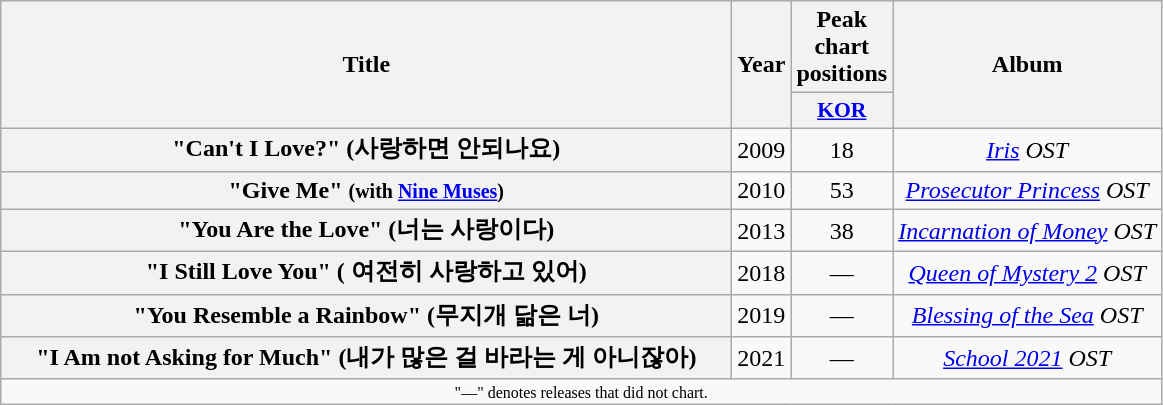<table class="wikitable plainrowheaders" style="text-align:center">
<tr>
<th rowspan="2" scope="col" style="width:30em;">Title</th>
<th rowspan="2" scope="col">Year</th>
<th colspan="1">Peak chart positions</th>
<th rowspan="2" scope="col">Album</th>
</tr>
<tr>
<th style="width:3em;font-size:90%"><a href='#'>KOR</a><br></th>
</tr>
<tr>
<th scope="row">"Can't I Love?" (사랑하면 안되나요)</th>
<td>2009</td>
<td>18</td>
<td><em><a href='#'>Iris</a> OST</em></td>
</tr>
<tr>
<th scope="row">"Give Me" <small>(with <a href='#'>Nine Muses</a>)</small></th>
<td>2010</td>
<td>53</td>
<td><em><a href='#'>Prosecutor Princess</a> OST</em></td>
</tr>
<tr>
<th scope="row">"You Are the Love" (너는 사랑이다)</th>
<td>2013</td>
<td>38</td>
<td><em><a href='#'>Incarnation of Money</a> OST</em></td>
</tr>
<tr>
<th scope="row">"I Still Love You" ( 여전히 사랑하고 있어)</th>
<td>2018</td>
<td>—</td>
<td><em><a href='#'>Queen of Mystery 2</a> OST</em></td>
</tr>
<tr>
<th scope="row">"You Resemble a Rainbow" (무지개 닮은 너)</th>
<td>2019</td>
<td>—</td>
<td><em><a href='#'>Blessing of the Sea</a> OST</em></td>
</tr>
<tr>
<th scope="row">"I Am not Asking for Much" (내가 많은 걸 바라는 게 아니잖아)</th>
<td>2021</td>
<td>—</td>
<td><em><a href='#'>School 2021</a> OST</em></td>
</tr>
<tr>
<td colspan="4" style="font-size:8pt;">"—" denotes releases that did not chart.</td>
</tr>
</table>
